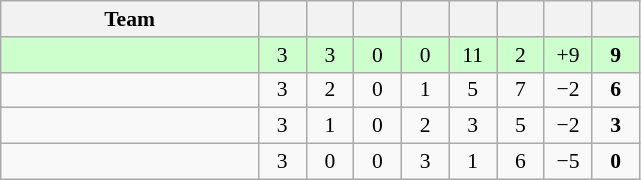<table class="wikitable" style="text-align: center; font-size: 90%;">
<tr>
<th width=165>Team</th>
<th width=25></th>
<th width=25></th>
<th width=25></th>
<th width=25></th>
<th width=25></th>
<th width=25></th>
<th width=25></th>
<th width=25></th>
</tr>
<tr bgcolor=ccffcc>
<td align="left"></td>
<td>3</td>
<td>3</td>
<td>0</td>
<td>0</td>
<td>11</td>
<td>2</td>
<td>+9</td>
<td><strong>9</strong></td>
</tr>
<tr>
<td align="left"></td>
<td>3</td>
<td>2</td>
<td>0</td>
<td>1</td>
<td>5</td>
<td>7</td>
<td>−2</td>
<td><strong>6</strong></td>
</tr>
<tr>
<td align="left"></td>
<td>3</td>
<td>1</td>
<td>0</td>
<td>2</td>
<td>3</td>
<td>5</td>
<td>−2</td>
<td><strong>3</strong></td>
</tr>
<tr>
<td align="left"><em></em></td>
<td>3</td>
<td>0</td>
<td>0</td>
<td>3</td>
<td>1</td>
<td>6</td>
<td>−5</td>
<td><strong>0</strong></td>
</tr>
</table>
